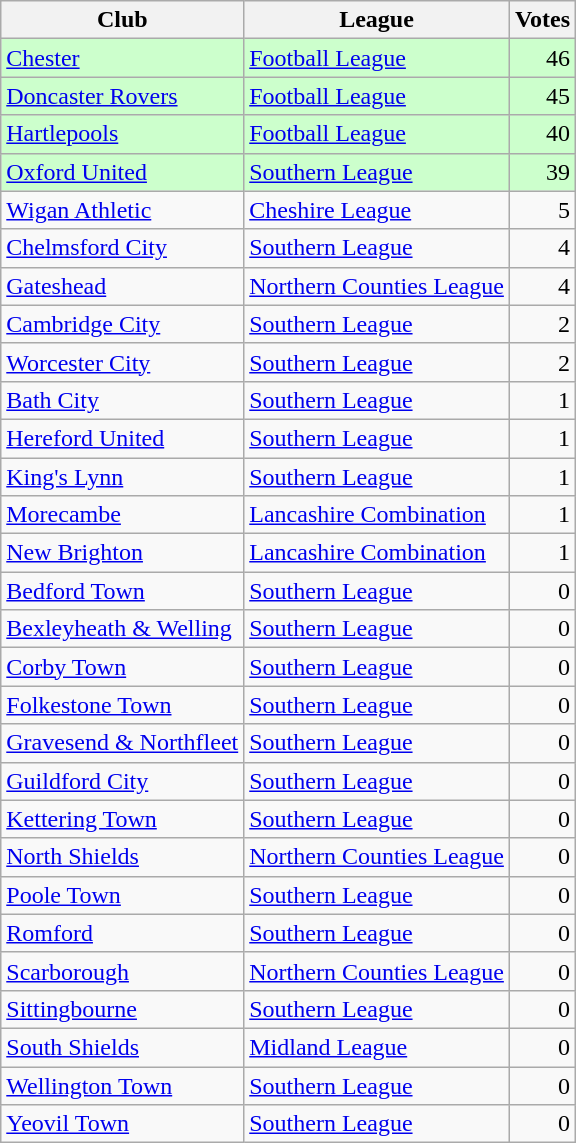<table class=wikitable style=text-align:left>
<tr>
<th>Club</th>
<th>League</th>
<th>Votes</th>
</tr>
<tr bgcolor=ccffcc>
<td><a href='#'>Chester</a></td>
<td><a href='#'>Football League</a></td>
<td align=right>46</td>
</tr>
<tr bgcolor=ccffcc>
<td><a href='#'>Doncaster Rovers</a></td>
<td><a href='#'>Football League</a></td>
<td align=right>45</td>
</tr>
<tr bgcolor=ccffcc>
<td><a href='#'>Hartlepools</a></td>
<td><a href='#'>Football League</a></td>
<td align=right>40</td>
</tr>
<tr bgcolor=ccffcc>
<td><a href='#'>Oxford United</a></td>
<td><a href='#'>Southern League</a></td>
<td align=right>39</td>
</tr>
<tr>
<td><a href='#'>Wigan Athletic</a></td>
<td><a href='#'>Cheshire League</a></td>
<td align=right>5</td>
</tr>
<tr>
<td><a href='#'>Chelmsford City</a></td>
<td><a href='#'>Southern League</a></td>
<td align=right>4</td>
</tr>
<tr>
<td><a href='#'>Gateshead</a></td>
<td><a href='#'>Northern Counties League</a></td>
<td align=right>4</td>
</tr>
<tr>
<td><a href='#'>Cambridge City</a></td>
<td><a href='#'>Southern League</a></td>
<td align=right>2</td>
</tr>
<tr>
<td><a href='#'>Worcester City</a></td>
<td><a href='#'>Southern League</a></td>
<td align=right>2</td>
</tr>
<tr>
<td><a href='#'>Bath City</a></td>
<td><a href='#'>Southern League</a></td>
<td align=right>1</td>
</tr>
<tr>
<td><a href='#'>Hereford United</a></td>
<td><a href='#'>Southern League</a></td>
<td align=right>1</td>
</tr>
<tr>
<td><a href='#'>King's Lynn</a></td>
<td><a href='#'>Southern League</a></td>
<td align=right>1</td>
</tr>
<tr>
<td><a href='#'>Morecambe</a></td>
<td><a href='#'>Lancashire Combination</a></td>
<td align=right>1</td>
</tr>
<tr>
<td><a href='#'>New Brighton</a></td>
<td><a href='#'>Lancashire Combination</a></td>
<td align=right>1</td>
</tr>
<tr>
<td><a href='#'>Bedford Town</a></td>
<td><a href='#'>Southern League</a></td>
<td align=right>0</td>
</tr>
<tr>
<td><a href='#'>Bexleyheath & Welling</a></td>
<td><a href='#'>Southern League</a></td>
<td align=right>0</td>
</tr>
<tr>
<td><a href='#'>Corby Town</a></td>
<td><a href='#'>Southern League</a></td>
<td align=right>0</td>
</tr>
<tr>
<td><a href='#'>Folkestone Town</a></td>
<td><a href='#'>Southern League</a></td>
<td align=right>0</td>
</tr>
<tr>
<td><a href='#'>Gravesend & Northfleet</a></td>
<td><a href='#'>Southern League</a></td>
<td align=right>0</td>
</tr>
<tr>
<td><a href='#'>Guildford City</a></td>
<td><a href='#'>Southern League</a></td>
<td align=right>0</td>
</tr>
<tr>
<td><a href='#'>Kettering Town</a></td>
<td><a href='#'>Southern League</a></td>
<td align=right>0</td>
</tr>
<tr>
<td><a href='#'>North Shields</a></td>
<td><a href='#'>Northern Counties League</a></td>
<td align=right>0</td>
</tr>
<tr>
<td><a href='#'>Poole Town</a></td>
<td><a href='#'>Southern League</a></td>
<td align=right>0</td>
</tr>
<tr>
<td><a href='#'>Romford</a></td>
<td><a href='#'>Southern League</a></td>
<td align=right>0</td>
</tr>
<tr>
<td><a href='#'>Scarborough</a></td>
<td><a href='#'>Northern Counties League</a></td>
<td align=right>0</td>
</tr>
<tr>
<td><a href='#'>Sittingbourne</a></td>
<td><a href='#'>Southern League</a></td>
<td align=right>0</td>
</tr>
<tr>
<td><a href='#'>South Shields</a></td>
<td><a href='#'>Midland League</a></td>
<td align=right>0</td>
</tr>
<tr>
<td><a href='#'>Wellington Town</a></td>
<td><a href='#'>Southern League</a></td>
<td align=right>0</td>
</tr>
<tr>
<td><a href='#'>Yeovil Town</a></td>
<td><a href='#'>Southern League</a></td>
<td align=right>0</td>
</tr>
</table>
